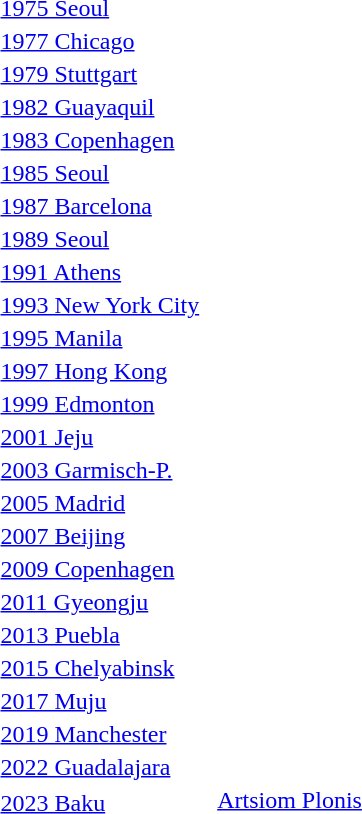<table>
<tr>
<td rowspan=2><a href='#'>1975 Seoul</a></td>
<td rowspan=2></td>
<td rowspan=2></td>
<td></td>
</tr>
<tr>
<td></td>
</tr>
<tr>
<td rowspan=2><a href='#'>1977 Chicago</a></td>
<td rowspan=2></td>
<td rowspan=2></td>
<td></td>
</tr>
<tr>
<td></td>
</tr>
<tr>
<td rowspan=2><a href='#'>1979 Stuttgart</a></td>
<td rowspan=2></td>
<td rowspan=2></td>
<td></td>
</tr>
<tr>
<td></td>
</tr>
<tr>
<td rowspan=2><a href='#'>1982 Guayaquil</a></td>
<td rowspan=2></td>
<td rowspan=2></td>
<td></td>
</tr>
<tr>
<td></td>
</tr>
<tr>
<td rowspan=2><a href='#'>1983 Copenhagen</a></td>
<td rowspan=2></td>
<td rowspan=2></td>
<td></td>
</tr>
<tr>
<td></td>
</tr>
<tr>
<td rowspan=2><a href='#'>1985 Seoul</a></td>
<td rowspan=2></td>
<td rowspan=2></td>
<td></td>
</tr>
<tr>
<td></td>
</tr>
<tr>
<td rowspan=2><a href='#'>1987 Barcelona</a></td>
<td rowspan=2></td>
<td rowspan=2></td>
<td></td>
</tr>
<tr>
<td></td>
</tr>
<tr>
<td rowspan=2><a href='#'>1989 Seoul</a></td>
<td rowspan=2></td>
<td rowspan=2></td>
<td></td>
</tr>
<tr>
<td></td>
</tr>
<tr>
<td rowspan=2><a href='#'>1991 Athens</a></td>
<td rowspan=2></td>
<td rowspan=2></td>
<td></td>
</tr>
<tr>
<td></td>
</tr>
<tr>
<td rowspan=2><a href='#'>1993 New York City</a></td>
<td rowspan=2></td>
<td rowspan=2></td>
<td></td>
</tr>
<tr>
<td></td>
</tr>
<tr>
<td rowspan=2><a href='#'>1995 Manila</a></td>
<td rowspan=2></td>
<td rowspan=2></td>
<td></td>
</tr>
<tr>
<td></td>
</tr>
<tr>
<td rowspan=2><a href='#'>1997 Hong Kong</a></td>
<td rowspan=2></td>
<td rowspan=2></td>
<td></td>
</tr>
<tr>
<td></td>
</tr>
<tr>
<td rowspan=2><a href='#'>1999 Edmonton</a></td>
<td rowspan=2></td>
<td rowspan=2></td>
<td></td>
</tr>
<tr>
<td></td>
</tr>
<tr>
<td rowspan=2><a href='#'>2001 Jeju</a></td>
<td rowspan=2></td>
<td rowspan=2></td>
<td></td>
</tr>
<tr>
<td></td>
</tr>
<tr>
<td rowspan=2><a href='#'>2003 Garmisch-P.</a></td>
<td rowspan=2></td>
<td rowspan=2></td>
<td></td>
</tr>
<tr>
<td></td>
</tr>
<tr>
<td rowspan=2><a href='#'>2005 Madrid</a></td>
<td rowspan=2></td>
<td rowspan=2></td>
<td></td>
</tr>
<tr>
<td></td>
</tr>
<tr>
<td rowspan=2><a href='#'>2007 Beijing</a></td>
<td rowspan=2></td>
<td rowspan=2></td>
<td></td>
</tr>
<tr>
<td></td>
</tr>
<tr>
<td rowspan=2><a href='#'>2009 Copenhagen</a></td>
<td rowspan=2></td>
<td rowspan=2></td>
<td></td>
</tr>
<tr>
<td></td>
</tr>
<tr>
<td rowspan=2><a href='#'>2011 Gyeongju</a></td>
<td rowspan=2></td>
<td rowspan=2></td>
<td></td>
</tr>
<tr>
<td></td>
</tr>
<tr>
<td rowspan=2><a href='#'>2013 Puebla</a></td>
<td rowspan=2></td>
<td rowspan=2></td>
<td></td>
</tr>
<tr>
<td></td>
</tr>
<tr>
<td rowspan=2><a href='#'>2015 Chelyabinsk</a></td>
<td rowspan=2></td>
<td rowspan=2></td>
<td></td>
</tr>
<tr>
<td></td>
</tr>
<tr>
<td rowspan=2><a href='#'>2017 Muju</a></td>
<td rowspan=2></td>
<td rowspan=2></td>
<td></td>
</tr>
<tr>
<td></td>
</tr>
<tr>
<td rowspan=2><a href='#'>2019 Manchester</a></td>
<td rowspan=2></td>
<td rowspan=2></td>
<td></td>
</tr>
<tr>
<td></td>
</tr>
<tr>
<td rowspan=2><a href='#'>2022 Guadalajara</a></td>
<td rowspan=2></td>
<td rowspan=2></td>
<td></td>
</tr>
<tr>
<td></td>
</tr>
<tr>
<td rowspan=2><a href='#'>2023 Baku</a></td>
<td rowspan=2></td>
<td rowspan=2></td>
<td> <a href='#'>Artsiom Plonis</a> </td>
</tr>
<tr>
<td></td>
</tr>
</table>
